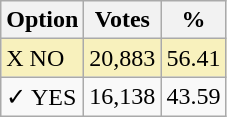<table class="wikitable">
<tr>
<th>Option</th>
<th>Votes</th>
<th>%</th>
</tr>
<tr>
<td style=background:#f8f1bd>X NO</td>
<td style=background:#f8f1bd>20,883</td>
<td style=background:#f8f1bd>56.41</td>
</tr>
<tr>
<td>✓ YES</td>
<td>16,138</td>
<td>43.59</td>
</tr>
</table>
